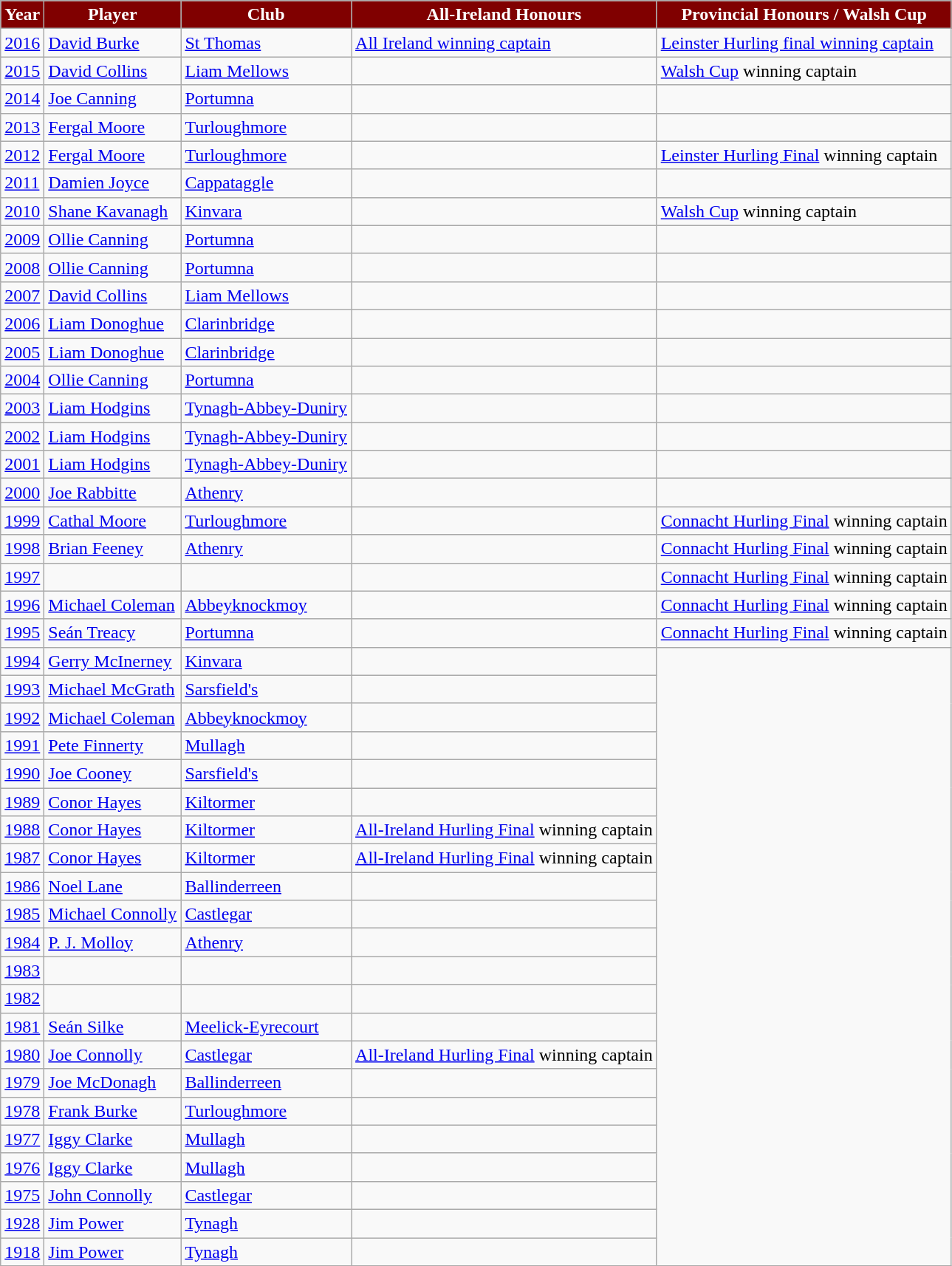<table class="wikitable">
<tr style="text-align:center;background:maroon;color:white;">
<td><strong>Year</strong></td>
<td><strong>Player</strong></td>
<td><strong>Club</strong></td>
<td><strong>All-Ireland Honours</strong></td>
<td><strong>Provincial Honours / Walsh Cup</strong></td>
</tr>
<tr>
<td><a href='#'>2016</a></td>
<td style="text-align:left;"><a href='#'> David Burke</a></td>
<td><a href='#'>St Thomas</a></td>
<td><a href='#'>All Ireland winning captain</a></td>
<td><a href='#'>Leinster Hurling final winning captain</a></td>
</tr>
<tr>
<td><a href='#'>2015</a></td>
<td style="text-align:left;"><a href='#'>David Collins</a></td>
<td><a href='#'>Liam Mellows</a></td>
<td></td>
<td><a href='#'>Walsh Cup</a> winning captain</td>
</tr>
<tr>
<td><a href='#'>2014</a></td>
<td style="text-align:left;"><a href='#'>Joe Canning</a></td>
<td><a href='#'>Portumna</a></td>
<td></td>
<td></td>
</tr>
<tr>
<td><a href='#'>2013</a></td>
<td style="text-align:left;"><a href='#'>Fergal Moore</a></td>
<td><a href='#'>Turloughmore</a></td>
<td></td>
<td></td>
</tr>
<tr>
<td><a href='#'>2012</a></td>
<td style="text-align:left;"><a href='#'>Fergal Moore</a></td>
<td><a href='#'>Turloughmore</a></td>
<td></td>
<td><a href='#'>Leinster Hurling Final</a> winning captain</td>
</tr>
<tr>
<td><a href='#'>2011</a></td>
<td style="text-align:left;"><a href='#'>Damien Joyce</a></td>
<td><a href='#'>Cappataggle</a></td>
<td></td>
<td></td>
</tr>
<tr>
<td><a href='#'>2010</a></td>
<td style="text-align:left;"><a href='#'>Shane Kavanagh</a></td>
<td><a href='#'>Kinvara</a></td>
<td></td>
<td><a href='#'>Walsh Cup</a> winning captain</td>
</tr>
<tr>
<td><a href='#'>2009</a></td>
<td style="text-align:left;"><a href='#'>Ollie Canning</a></td>
<td><a href='#'>Portumna</a></td>
<td></td>
<td></td>
</tr>
<tr>
<td><a href='#'>2008</a></td>
<td style="text-align:left;"><a href='#'>Ollie Canning</a></td>
<td><a href='#'>Portumna</a></td>
<td></td>
<td></td>
</tr>
<tr>
<td><a href='#'>2007</a></td>
<td style="text-align:left;"><a href='#'>David Collins</a></td>
<td><a href='#'>Liam Mellows</a></td>
<td></td>
<td></td>
</tr>
<tr>
<td><a href='#'>2006</a></td>
<td style="text-align:left;"><a href='#'>Liam Donoghue</a></td>
<td><a href='#'>Clarinbridge</a></td>
<td></td>
<td></td>
</tr>
<tr>
<td><a href='#'>2005</a></td>
<td style="text-align:left;"><a href='#'>Liam Donoghue</a></td>
<td><a href='#'>Clarinbridge</a></td>
<td></td>
<td></td>
</tr>
<tr>
<td><a href='#'>2004</a></td>
<td style="text-align:left;"><a href='#'>Ollie Canning</a></td>
<td><a href='#'>Portumna</a></td>
<td></td>
<td></td>
</tr>
<tr>
<td><a href='#'>2003</a></td>
<td style="text-align:left;"><a href='#'>Liam Hodgins</a></td>
<td><a href='#'>Tynagh-Abbey-Duniry</a></td>
<td></td>
<td></td>
</tr>
<tr>
<td><a href='#'>2002</a></td>
<td style="text-align:left;"><a href='#'>Liam Hodgins</a></td>
<td><a href='#'>Tynagh-Abbey-Duniry</a></td>
<td></td>
<td></td>
</tr>
<tr>
<td><a href='#'>2001</a></td>
<td style="text-align:left;"><a href='#'>Liam Hodgins</a></td>
<td><a href='#'>Tynagh-Abbey-Duniry</a></td>
<td></td>
<td></td>
</tr>
<tr>
<td><a href='#'>2000</a></td>
<td style="text-align:left;"><a href='#'>Joe Rabbitte</a></td>
<td><a href='#'>Athenry</a></td>
<td></td>
<td></td>
</tr>
<tr>
<td><a href='#'>1999</a></td>
<td style="text-align:left;"><a href='#'>Cathal Moore</a></td>
<td><a href='#'>Turloughmore</a></td>
<td></td>
<td><a href='#'>Connacht Hurling Final</a> winning captain</td>
</tr>
<tr>
<td><a href='#'>1998</a></td>
<td style="text-align:left;"><a href='#'>Brian Feeney</a></td>
<td><a href='#'>Athenry</a></td>
<td></td>
<td><a href='#'>Connacht Hurling Final</a> winning captain</td>
</tr>
<tr>
<td><a href='#'>1997</a></td>
<td style="text-align:left;"></td>
<td></td>
<td></td>
<td><a href='#'>Connacht Hurling Final</a> winning captain</td>
</tr>
<tr>
<td><a href='#'>1996</a></td>
<td style="text-align:left;"><a href='#'>Michael Coleman</a></td>
<td><a href='#'>Abbeyknockmoy</a></td>
<td></td>
<td><a href='#'>Connacht Hurling Final</a> winning captain</td>
</tr>
<tr>
<td><a href='#'>1995</a></td>
<td style="text-align:left;"><a href='#'>Seán Treacy</a></td>
<td><a href='#'>Portumna</a></td>
<td></td>
<td><a href='#'>Connacht Hurling Final</a> winning captain</td>
</tr>
<tr>
<td><a href='#'>1994</a></td>
<td style="text-align:left;"><a href='#'>Gerry McInerney</a></td>
<td><a href='#'>Kinvara</a></td>
<td></td>
</tr>
<tr>
<td><a href='#'>1993</a></td>
<td style="text-align:left;"><a href='#'>Michael McGrath</a></td>
<td><a href='#'>Sarsfield's</a></td>
<td></td>
</tr>
<tr>
<td><a href='#'>1992</a></td>
<td style="text-align:left;"><a href='#'>Michael Coleman</a></td>
<td><a href='#'>Abbeyknockmoy</a></td>
<td></td>
</tr>
<tr>
<td><a href='#'>1991</a></td>
<td style="text-align:left;"><a href='#'>Pete Finnerty</a></td>
<td><a href='#'>Mullagh</a></td>
<td></td>
</tr>
<tr>
<td><a href='#'>1990</a></td>
<td style="text-align:left;"><a href='#'>Joe Cooney</a></td>
<td><a href='#'>Sarsfield's</a></td>
<td></td>
</tr>
<tr>
<td><a href='#'>1989</a></td>
<td style="text-align:left;"><a href='#'>Conor Hayes</a></td>
<td><a href='#'>Kiltormer</a></td>
<td></td>
</tr>
<tr>
<td><a href='#'>1988</a></td>
<td style="text-align:left;"><a href='#'>Conor Hayes</a></td>
<td><a href='#'>Kiltormer</a></td>
<td><a href='#'>All-Ireland Hurling Final</a> winning captain</td>
</tr>
<tr>
<td><a href='#'>1987</a></td>
<td style="text-align:left;"><a href='#'>Conor Hayes</a></td>
<td><a href='#'>Kiltormer</a></td>
<td><a href='#'>All-Ireland Hurling Final</a> winning captain</td>
</tr>
<tr>
<td><a href='#'>1986</a></td>
<td style="text-align:left;"><a href='#'>Noel Lane</a></td>
<td><a href='#'>Ballinderreen</a></td>
<td></td>
</tr>
<tr>
<td><a href='#'>1985</a></td>
<td style="text-align:left;"><a href='#'>Michael Connolly</a></td>
<td><a href='#'>Castlegar</a></td>
<td></td>
</tr>
<tr>
<td><a href='#'>1984</a></td>
<td style="text-align:left;"><a href='#'>P. J. Molloy</a></td>
<td><a href='#'>Athenry</a></td>
<td></td>
</tr>
<tr>
<td><a href='#'>1983</a></td>
<td style="text-align:left;"></td>
<td></td>
<td></td>
</tr>
<tr>
<td><a href='#'>1982</a></td>
<td style="text-align:left;"></td>
<td></td>
<td></td>
</tr>
<tr>
<td><a href='#'>1981</a></td>
<td style="text-align:left;"><a href='#'>Seán Silke</a></td>
<td><a href='#'>Meelick-Eyrecourt</a></td>
<td></td>
</tr>
<tr>
<td><a href='#'>1980</a></td>
<td style="text-align:left;"><a href='#'>Joe Connolly</a></td>
<td><a href='#'>Castlegar</a></td>
<td><a href='#'>All-Ireland Hurling Final</a> winning captain</td>
</tr>
<tr>
<td><a href='#'>1979</a></td>
<td style="text-align:left;"><a href='#'>Joe McDonagh</a></td>
<td><a href='#'>Ballinderreen</a></td>
<td></td>
</tr>
<tr>
<td><a href='#'>1978</a></td>
<td style="text-align:left;"><a href='#'>Frank Burke</a></td>
<td><a href='#'>Turloughmore</a></td>
<td></td>
</tr>
<tr>
<td><a href='#'>1977</a></td>
<td style="text-align:left;"><a href='#'>Iggy Clarke</a></td>
<td><a href='#'>Mullagh</a></td>
<td></td>
</tr>
<tr>
<td><a href='#'>1976</a></td>
<td style="text-align:left;"><a href='#'>Iggy Clarke</a></td>
<td><a href='#'>Mullagh</a></td>
<td></td>
</tr>
<tr>
<td><a href='#'>1975</a></td>
<td style="text-align:left;"><a href='#'>John Connolly</a></td>
<td><a href='#'>Castlegar</a></td>
<td></td>
</tr>
<tr>
<td><a href='#'>1928</a></td>
<td style="text-align:left;"><a href='#'>Jim Power</a></td>
<td><a href='#'>Tynagh</a></td>
<td></td>
</tr>
<tr>
<td><a href='#'>1918</a></td>
<td style="text-align:left;"><a href='#'>Jim Power</a></td>
<td><a href='#'>Tynagh</a></td>
<td></td>
</tr>
</table>
